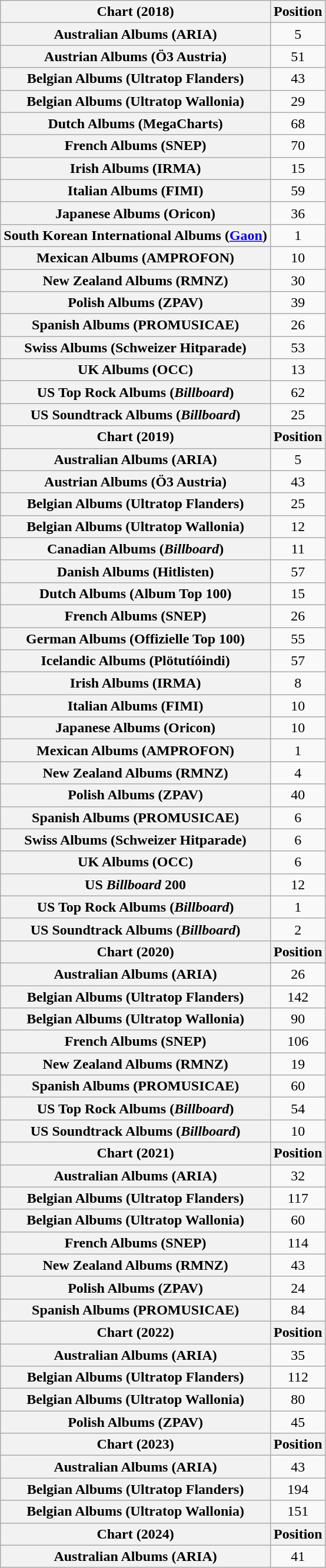<table class="wikitable sortable plainrowheaders" style="text-align:center">
<tr>
<th scope="col">Chart (2018)</th>
<th scope="col">Position</th>
</tr>
<tr>
<th scope="row">Australian Albums (ARIA)</th>
<td>5</td>
</tr>
<tr>
<th scope="row">Austrian Albums (Ö3 Austria)</th>
<td>51</td>
</tr>
<tr>
<th scope="row">Belgian Albums (Ultratop Flanders)</th>
<td>43</td>
</tr>
<tr>
<th scope="row">Belgian Albums (Ultratop Wallonia)</th>
<td>29</td>
</tr>
<tr>
<th scope="row">Dutch Albums (MegaCharts)</th>
<td>68</td>
</tr>
<tr>
<th scope="row">French Albums (SNEP)</th>
<td>70</td>
</tr>
<tr>
<th scope="row">Irish Albums (IRMA)</th>
<td>15</td>
</tr>
<tr>
<th scope="row">Italian Albums (FIMI)</th>
<td>59</td>
</tr>
<tr>
<th scope="row">Japanese Albums (Oricon)</th>
<td>36</td>
</tr>
<tr>
<th scope="row">South Korean International Albums (<a href='#'>Gaon</a>)</th>
<td>1</td>
</tr>
<tr>
<th scope="row">Mexican Albums (AMPROFON)</th>
<td>10</td>
</tr>
<tr>
<th scope="row">New Zealand Albums (RMNZ)</th>
<td>30</td>
</tr>
<tr>
<th scope="row">Polish Albums (ZPAV)</th>
<td>39</td>
</tr>
<tr>
<th scope="row">Spanish Albums (PROMUSICAE)</th>
<td>26</td>
</tr>
<tr>
<th scope="row">Swiss Albums (Schweizer Hitparade)</th>
<td>53</td>
</tr>
<tr>
<th scope="row">UK Albums (OCC)</th>
<td>13</td>
</tr>
<tr>
<th scope="row">US Top Rock Albums (<em>Billboard</em>)</th>
<td>62</td>
</tr>
<tr>
<th scope="row">US Soundtrack Albums (<em>Billboard</em>)</th>
<td>25</td>
</tr>
<tr>
<th scope="col">Chart (2019)</th>
<th scope="col">Position</th>
</tr>
<tr>
<th scope="row">Australian Albums (ARIA)</th>
<td>5</td>
</tr>
<tr>
<th scope="row">Austrian Albums (Ö3 Austria)</th>
<td>43</td>
</tr>
<tr>
<th scope="row">Belgian Albums (Ultratop Flanders)</th>
<td>25</td>
</tr>
<tr>
<th scope="row">Belgian Albums (Ultratop Wallonia)</th>
<td>12</td>
</tr>
<tr>
<th scope="row">Canadian Albums (<em>Billboard</em>)</th>
<td>11</td>
</tr>
<tr>
<th scope="row">Danish Albums (Hitlisten)</th>
<td>57</td>
</tr>
<tr>
<th scope="row">Dutch Albums (Album Top 100)</th>
<td>15</td>
</tr>
<tr>
<th scope="row">French Albums (SNEP)</th>
<td>26</td>
</tr>
<tr>
<th scope="row">German Albums (Offizielle Top 100)</th>
<td>55</td>
</tr>
<tr>
<th scope="row">Icelandic Albums (Plötutíóindi)</th>
<td>57</td>
</tr>
<tr>
<th scope="row">Irish Albums (IRMA)</th>
<td>8</td>
</tr>
<tr>
<th scope="row">Italian Albums (FIMI)</th>
<td>10</td>
</tr>
<tr>
<th scope="row">Japanese Albums (Oricon)</th>
<td>10</td>
</tr>
<tr>
<th scope="row">Mexican Albums (AMPROFON)</th>
<td>1</td>
</tr>
<tr>
<th scope="row">New Zealand Albums (RMNZ)</th>
<td>4</td>
</tr>
<tr>
<th scope="row">Polish Albums (ZPAV)</th>
<td>40</td>
</tr>
<tr>
<th scope="row">Spanish Albums (PROMUSICAE)</th>
<td>6</td>
</tr>
<tr>
<th scope="row">Swiss Albums (Schweizer Hitparade)</th>
<td>6</td>
</tr>
<tr>
<th scope="row">UK Albums (OCC)</th>
<td>6</td>
</tr>
<tr>
<th scope="row">US <em>Billboard</em> 200</th>
<td>12</td>
</tr>
<tr>
<th scope="row">US Top Rock Albums (<em>Billboard</em>)</th>
<td>1</td>
</tr>
<tr>
<th scope="row">US Soundtrack Albums (<em>Billboard</em>)</th>
<td>2</td>
</tr>
<tr>
<th scope="col">Chart (2020)</th>
<th scope="col">Position</th>
</tr>
<tr>
<th scope="row">Australian Albums (ARIA)</th>
<td>26</td>
</tr>
<tr>
<th scope="row">Belgian Albums (Ultratop Flanders)</th>
<td>142</td>
</tr>
<tr>
<th scope="row">Belgian Albums (Ultratop Wallonia)</th>
<td>90</td>
</tr>
<tr>
<th scope="row">French Albums (SNEP)</th>
<td>106</td>
</tr>
<tr>
<th scope="row">New Zealand Albums (RMNZ)</th>
<td>19</td>
</tr>
<tr>
<th scope="row">Spanish Albums (PROMUSICAE)</th>
<td>60</td>
</tr>
<tr>
<th scope="row">US Top Rock Albums (<em>Billboard</em>)</th>
<td>54</td>
</tr>
<tr>
<th scope="row">US Soundtrack Albums (<em>Billboard</em>)</th>
<td>10</td>
</tr>
<tr>
<th scope="col">Chart (2021)</th>
<th scope="col">Position</th>
</tr>
<tr>
<th scope="row">Australian Albums (ARIA)</th>
<td>32</td>
</tr>
<tr>
<th scope="row">Belgian Albums (Ultratop Flanders)</th>
<td>117</td>
</tr>
<tr>
<th scope="row">Belgian Albums (Ultratop Wallonia)</th>
<td>60</td>
</tr>
<tr>
<th scope="row">French Albums (SNEP)</th>
<td>114</td>
</tr>
<tr>
<th scope="row">New Zealand Albums (RMNZ)</th>
<td>43</td>
</tr>
<tr>
<th scope="row">Polish Albums (ZPAV)</th>
<td>24</td>
</tr>
<tr>
<th scope="row">Spanish Albums (PROMUSICAE)</th>
<td>84</td>
</tr>
<tr>
<th scope="col">Chart (2022)</th>
<th scope="col">Position</th>
</tr>
<tr>
<th scope="row">Australian Albums (ARIA)</th>
<td>35</td>
</tr>
<tr>
<th scope="row">Belgian Albums (Ultratop Flanders)</th>
<td>112</td>
</tr>
<tr>
<th scope="row">Belgian Albums (Ultratop Wallonia)</th>
<td>80</td>
</tr>
<tr>
<th scope="row">Polish Albums (ZPAV)</th>
<td>45</td>
</tr>
<tr>
<th scope="col">Chart (2023)</th>
<th scope="col">Position</th>
</tr>
<tr>
<th scope="row">Australian Albums (ARIA)</th>
<td>43</td>
</tr>
<tr>
<th scope="row">Belgian Albums (Ultratop Flanders)</th>
<td>194</td>
</tr>
<tr>
<th scope="row">Belgian Albums (Ultratop Wallonia)</th>
<td>151</td>
</tr>
<tr>
<th scope="col">Chart (2024)</th>
<th scope="col">Position</th>
</tr>
<tr>
<th scope="row">Australian Albums (ARIA)</th>
<td>41</td>
</tr>
</table>
